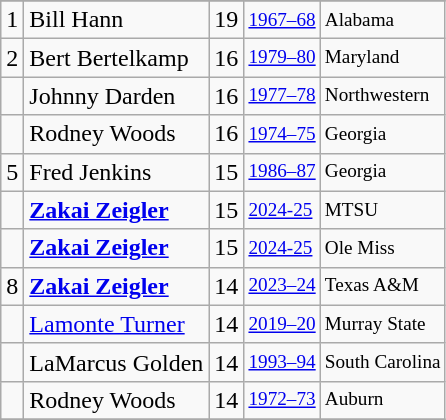<table class="wikitable">
<tr>
</tr>
<tr>
<td>1</td>
<td>Bill Hann</td>
<td>19</td>
<td style="font-size:80%;"><a href='#'>1967–68</a></td>
<td style="font-size:80%;">Alabama</td>
</tr>
<tr>
<td>2</td>
<td>Bert Bertelkamp</td>
<td>16</td>
<td style="font-size:80%;"><a href='#'>1979–80</a></td>
<td style="font-size:80%;">Maryland</td>
</tr>
<tr>
<td></td>
<td>Johnny Darden</td>
<td>16</td>
<td style="font-size:80%;"><a href='#'>1977–78</a></td>
<td style="font-size:80%;">Northwestern</td>
</tr>
<tr>
<td></td>
<td>Rodney Woods</td>
<td>16</td>
<td style="font-size:80%;"><a href='#'>1974–75</a></td>
<td style="font-size:80%;">Georgia</td>
</tr>
<tr>
<td>5</td>
<td>Fred Jenkins</td>
<td>15</td>
<td style="font-size:80%;"><a href='#'>1986–87</a></td>
<td style="font-size:80%;">Georgia</td>
</tr>
<tr>
<td></td>
<td><strong><a href='#'>Zakai Zeigler</a></strong></td>
<td>15</td>
<td style="font-size:80%;"><a href='#'>2024-25</a></td>
<td style="font-size:80%;">MTSU</td>
</tr>
<tr>
<td></td>
<td><strong><a href='#'>Zakai Zeigler</a></strong></td>
<td>15</td>
<td style="font-size:80%;"><a href='#'>2024-25</a></td>
<td style="font-size:80%;">Ole Miss</td>
</tr>
<tr>
<td>8</td>
<td><strong><a href='#'>Zakai Zeigler</a></strong></td>
<td>14</td>
<td style="font-size:80%;"><a href='#'>2023–24</a></td>
<td style="font-size:80%;">Texas A&M</td>
</tr>
<tr>
<td></td>
<td><a href='#'>Lamonte Turner</a></td>
<td>14</td>
<td style="font-size:80%;"><a href='#'>2019–20</a></td>
<td style="font-size:80%;">Murray State</td>
</tr>
<tr>
<td></td>
<td>LaMarcus Golden</td>
<td>14</td>
<td style="font-size:80%;"><a href='#'>1993–94</a></td>
<td style="font-size:80%;">South Carolina</td>
</tr>
<tr>
<td></td>
<td>Rodney Woods</td>
<td>14</td>
<td style="font-size:80%;"><a href='#'>1972–73</a></td>
<td style="font-size:80%;">Auburn</td>
</tr>
<tr>
</tr>
</table>
